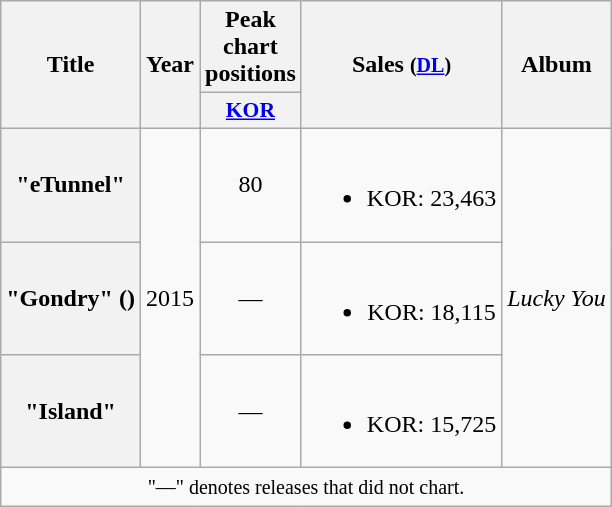<table class="wikitable plainrowheaders" style="text-align:center;">
<tr>
<th scope="col" rowspan="2">Title</th>
<th scope="col" rowspan="2">Year</th>
<th scope="col" colspan="1">Peak chart <br> positions</th>
<th scope="col" rowspan="2">Sales <small>(<a href='#'>DL</a>)</small></th>
<th scope="col" rowspan="2">Album</th>
</tr>
<tr>
<th scope="col" style="width:3.5em;font-size:90%;"><a href='#'>KOR</a><br></th>
</tr>
<tr>
<th scope="row">"eTunnel"<br></th>
<td rowspan="3">2015</td>
<td>80</td>
<td><br><ul><li>KOR: 23,463</li></ul></td>
<td rowspan="3"><em>Lucky You</em></td>
</tr>
<tr>
<th scope="row">"Gondry" ()<br></th>
<td>—</td>
<td><br><ul><li>KOR: 18,115</li></ul></td>
</tr>
<tr>
<th scope="row">"Island"<br></th>
<td>—</td>
<td><br><ul><li>KOR: 15,725</li></ul></td>
</tr>
<tr>
<td colspan="5" align="center"><small>"—" denotes releases that did not chart.</small></td>
</tr>
</table>
